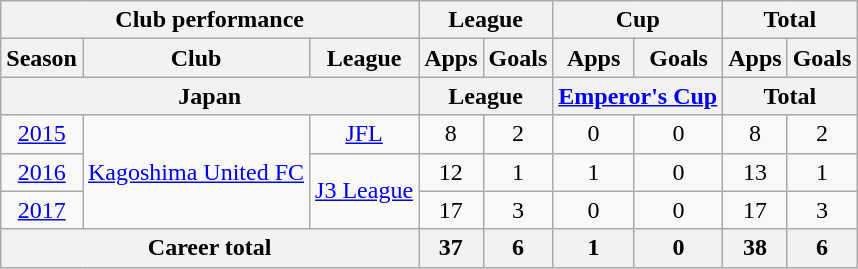<table class="wikitable" style="text-align:center">
<tr>
<th colspan=3>Club performance</th>
<th colspan=2>League</th>
<th colspan=2>Cup</th>
<th colspan=2>Total</th>
</tr>
<tr>
<th>Season</th>
<th>Club</th>
<th>League</th>
<th>Apps</th>
<th>Goals</th>
<th>Apps</th>
<th>Goals</th>
<th>Apps</th>
<th>Goals</th>
</tr>
<tr>
<th colspan=3>Japan</th>
<th colspan=2>League</th>
<th colspan=2><a href='#'>Emperor's Cup</a></th>
<th colspan=2>Total</th>
</tr>
<tr>
<td><a href='#'>2015</a></td>
<td rowspan="3"><a href='#'>Kagoshima United FC</a></td>
<td><a href='#'>JFL</a></td>
<td>8</td>
<td>2</td>
<td>0</td>
<td>0</td>
<td>8</td>
<td>2</td>
</tr>
<tr>
<td><a href='#'>2016</a></td>
<td rowspan="2"><a href='#'>J3 League</a></td>
<td>12</td>
<td>1</td>
<td>1</td>
<td>0</td>
<td>13</td>
<td>1</td>
</tr>
<tr>
<td><a href='#'>2017</a></td>
<td>17</td>
<td>3</td>
<td>0</td>
<td>0</td>
<td>17</td>
<td>3</td>
</tr>
<tr>
<th colspan=3>Career total</th>
<th>37</th>
<th>6</th>
<th>1</th>
<th>0</th>
<th>38</th>
<th>6</th>
</tr>
</table>
